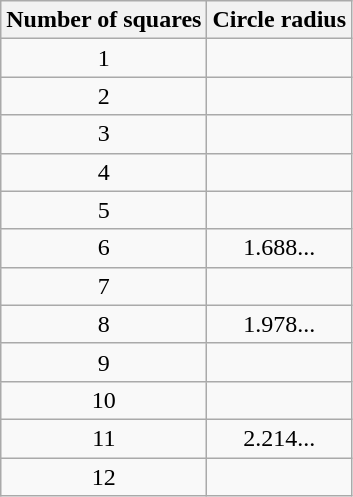<table class="wikitable" style="text-align:center">
<tr>
<th>Number of squares</th>
<th>Circle radius</th>
</tr>
<tr>
<td>1</td>
<td></td>
</tr>
<tr>
<td>2</td>
<td></td>
</tr>
<tr>
<td>3</td>
<td></td>
</tr>
<tr>
<td>4</td>
<td></td>
</tr>
<tr>
<td>5</td>
<td></td>
</tr>
<tr>
<td>6</td>
<td>1.688...</td>
</tr>
<tr>
<td>7</td>
<td></td>
</tr>
<tr>
<td>8</td>
<td>1.978...</td>
</tr>
<tr>
<td>9</td>
<td></td>
</tr>
<tr>
<td>10</td>
<td></td>
</tr>
<tr>
<td>11</td>
<td>2.214...</td>
</tr>
<tr>
<td>12</td>
<td></td>
</tr>
</table>
